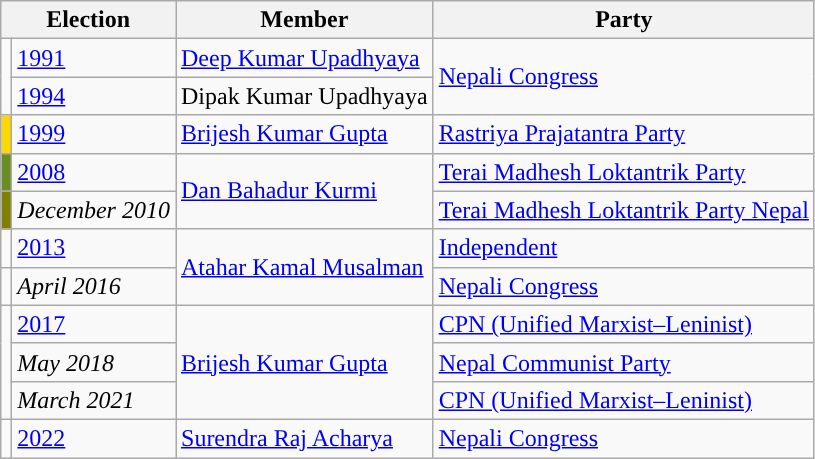<table class="wikitable">
<tr>
<th colspan="2">Election</th>
<th>Member</th>
<th>Party</th>
</tr>
<tr>
<td rowspan="2" style="background-color:"></td>
<td><a href='#'>1991</a></td>
<td><a href='#'>Deep Kumar Upadhyaya</a></td>
<td rowspan="2"><a href='#'>Nepali Congress</a></td>
</tr>
<tr>
<td><a href='#'>1994</a></td>
<td>Dipak Kumar Upadhyaya</td>
</tr>
<tr>
<td style="background-color:gold"></td>
<td><a href='#'>1999</a></td>
<td><a href='#'>Brijesh Kumar Gupta</a></td>
<td><a href='#'>Rastriya Prajatantra Party</a></td>
</tr>
<tr>
<td style="background-color:olivedrab"></td>
<td><a href='#'>2008</a></td>
<td rowspan="2"><a href='#'>Dan Bahadur Kurmi</a></td>
<td><a href='#'>Terai Madhesh Loktantrik Party</a></td>
</tr>
<tr>
<td style="background-color:olive"></td>
<td><em>December 2010</em></td>
<td><a href='#'>Terai Madhesh Loktantrik Party Nepal</a></td>
</tr>
<tr>
<td style="background-color:"></td>
<td><a href='#'>2013</a></td>
<td rowspan="2"><a href='#'>Atahar Kamal Musalman</a></td>
<td><a href='#'>Independent</a></td>
</tr>
<tr>
<td style="background-color:"></td>
<td><em>April 2016</em></td>
<td><a href='#'>Nepali Congress</a></td>
</tr>
<tr>
<td rowspan="3" style="background-color:"></td>
<td><a href='#'>2017</a></td>
<td rowspan="3"><a href='#'>Brijesh Kumar Gupta</a></td>
<td><a href='#'>CPN (Unified Marxist–Leninist)</a></td>
</tr>
<tr>
<td><em>May 2018</em></td>
<td><a href='#'>Nepal Communist Party</a></td>
</tr>
<tr>
<td><em>March 2021</em></td>
<td><a href='#'>CPN (Unified Marxist–Leninist)</a></td>
</tr>
<tr>
<td style="background-color:"></td>
<td><a href='#'>2022</a></td>
<td><a href='#'>Surendra Raj Acharya</a></td>
<td><a href='#'>Nepali Congress</a></td>
</tr>
</table>
